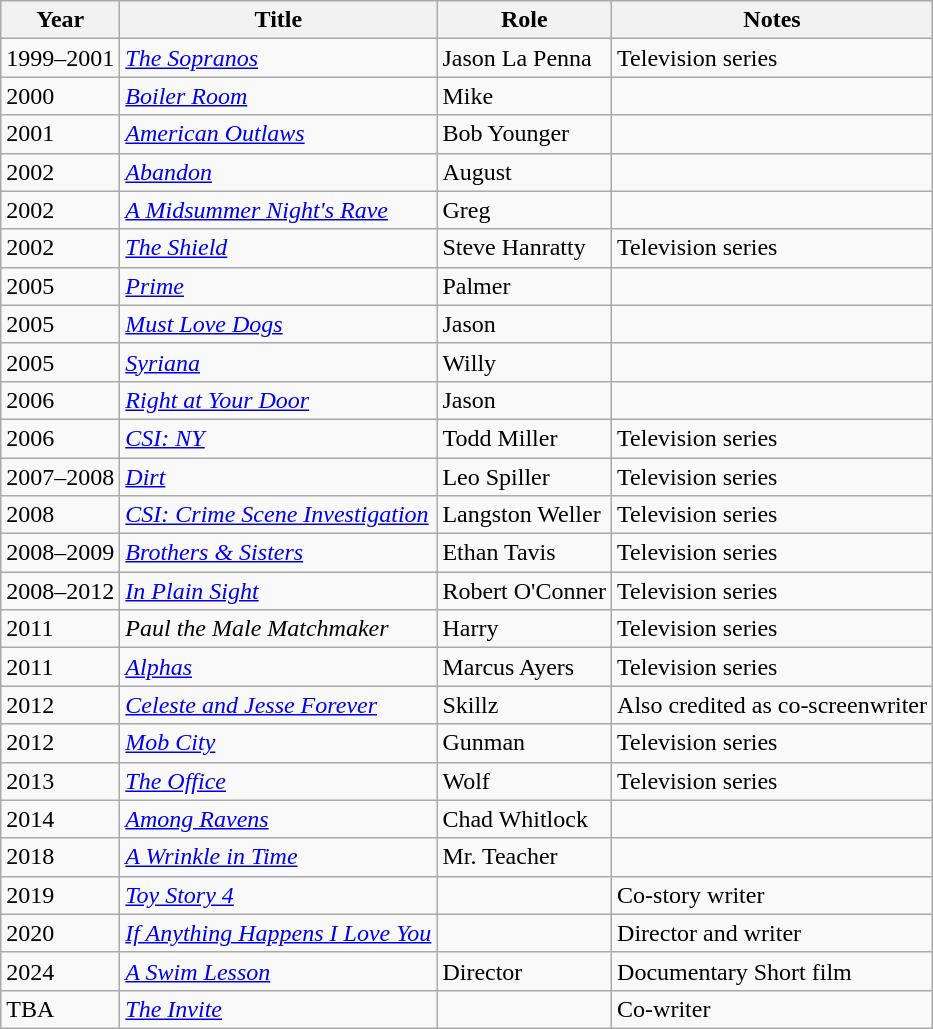<table class="wikitable sortable">
<tr>
<th>Year</th>
<th>Title</th>
<th>Role</th>
<th class="unsortable">Notes</th>
</tr>
<tr>
<td>1999–2001</td>
<td><em><a href='#'>The Sopranos</a></em></td>
<td>Jason La Penna</td>
<td>Television series</td>
</tr>
<tr>
<td>2000</td>
<td><em><a href='#'>Boiler Room</a></em></td>
<td>Mike</td>
<td></td>
</tr>
<tr>
<td>2001</td>
<td><em><a href='#'>American Outlaws</a></em></td>
<td>Bob Younger</td>
<td></td>
</tr>
<tr>
<td>2002</td>
<td><em><a href='#'>Abandon</a></em></td>
<td>August</td>
<td></td>
</tr>
<tr>
<td>2002</td>
<td><em><a href='#'>A Midsummer Night's Rave</a></em></td>
<td>Greg</td>
<td></td>
</tr>
<tr>
<td>2002</td>
<td><em><a href='#'>The Shield</a></em></td>
<td>Steve Hanratty</td>
<td>Television series</td>
</tr>
<tr>
<td>2005</td>
<td><em><a href='#'>Prime</a></em></td>
<td>Palmer</td>
<td></td>
</tr>
<tr>
<td>2005</td>
<td><em><a href='#'>Must Love Dogs</a></em></td>
<td>Jason</td>
<td></td>
</tr>
<tr>
<td>2005</td>
<td><em><a href='#'>Syriana</a></em></td>
<td>Willy</td>
<td></td>
</tr>
<tr>
<td>2006</td>
<td><em><a href='#'>Right at Your Door</a></em></td>
<td>Jason</td>
<td></td>
</tr>
<tr>
<td>2006</td>
<td><em><a href='#'>CSI: NY</a></em></td>
<td>Todd Miller</td>
<td>Television series</td>
</tr>
<tr>
<td>2007–2008</td>
<td><em><a href='#'>Dirt</a></em></td>
<td>Leo Spiller</td>
<td>Television series</td>
</tr>
<tr>
<td>2008</td>
<td><em><a href='#'>CSI: Crime Scene Investigation</a></em></td>
<td>Langston Weller</td>
<td>Television series</td>
</tr>
<tr>
<td>2008–2009</td>
<td><em><a href='#'>Brothers & Sisters</a></em></td>
<td>Ethan Tavis</td>
<td>Television series</td>
</tr>
<tr>
<td>2008–2012</td>
<td><em><a href='#'>In Plain Sight</a></em></td>
<td>Robert O'Conner</td>
<td>Television series</td>
</tr>
<tr>
<td>2011</td>
<td><em>Paul the Male Matchmaker</em></td>
<td>Harry</td>
<td>Television series</td>
</tr>
<tr>
<td>2011</td>
<td><em><a href='#'>Alphas</a></em></td>
<td>Marcus Ayers</td>
<td>Television series</td>
</tr>
<tr>
<td>2012</td>
<td><em><a href='#'>Celeste and Jesse Forever</a></em></td>
<td>Skillz</td>
<td>Also credited as co-screenwriter</td>
</tr>
<tr>
<td>2012</td>
<td><em><a href='#'>Mob City</a></em></td>
<td>Gunman</td>
<td>Television series</td>
</tr>
<tr>
<td>2013</td>
<td><em><a href='#'>The Office</a></em></td>
<td>Wolf</td>
<td>Television series</td>
</tr>
<tr>
<td>2014</td>
<td><em><a href='#'>Among Ravens</a></em></td>
<td>Chad Whitlock</td>
<td></td>
</tr>
<tr>
<td>2018</td>
<td><em><a href='#'>A Wrinkle in Time</a></em></td>
<td>Mr. Teacher</td>
<td></td>
</tr>
<tr>
<td>2019</td>
<td><em><a href='#'>Toy Story 4</a></em></td>
<td></td>
<td>Co-story writer</td>
</tr>
<tr>
<td>2020</td>
<td><em><a href='#'>If Anything Happens I Love You</a></em></td>
<td></td>
<td>Director and writer</td>
</tr>
<tr>
<td>2024</td>
<td><em><a href='#'>A Swim Lesson</a></em></td>
<td>Director</td>
<td>Documentary Short film</td>
</tr>
<tr>
<td>TBA</td>
<td><em><a href='#'>The Invite</a></em></td>
<td></td>
<td>Co-writer</td>
</tr>
</table>
